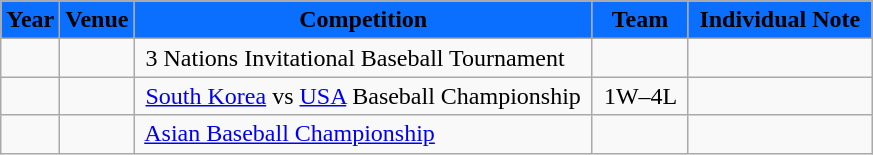<table class="wikitable">
<tr>
<th style="background:#0A6EFF"><span>Year</span></th>
<th style="background:#0A6EFF"><span>Venue</span></th>
<th style="background:#0A6EFF"><span>Competition</span></th>
<th style="background:#0A6EFF"><span> Team </span></th>
<th style="background:#0A6EFF"><span> Individual Note </span></th>
</tr>
<tr>
<td>  </td>
<td>  </td>
<td> 3 Nations Invitational Baseball Tournament </td>
<td style="text-align:center"></td>
<td></td>
</tr>
<tr>
<td>  </td>
<td>  </td>
<td> <a href='#'>South Korea</a> vs <a href='#'>USA</a> Baseball Championship </td>
<td style="text-align:center"> 1W–4L </td>
<td></td>
</tr>
<tr>
<td>  </td>
<td>  </td>
<td> <a href='#'>Asian Baseball Championship</a></td>
<td style="text-align:center"></td>
<td></td>
</tr>
</table>
